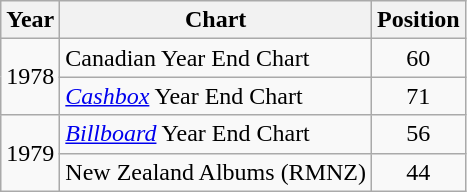<table class="wikitable" border="1">
<tr>
<th>Year</th>
<th>Chart</th>
<th>Position</th>
</tr>
<tr>
<td rowspan="2">1978</td>
<td>Canadian Year End Chart</td>
<td align="center">60</td>
</tr>
<tr>
<td><em><a href='#'>Cashbox</a></em> Year End Chart</td>
<td align="center">71</td>
</tr>
<tr>
<td rowspan="2">1979</td>
<td><a href='#'><em>Billboard</em></a> Year End Chart</td>
<td align="center">56</td>
</tr>
<tr>
<td>New Zealand Albums (RMNZ)</td>
<td align="center">44</td>
</tr>
</table>
